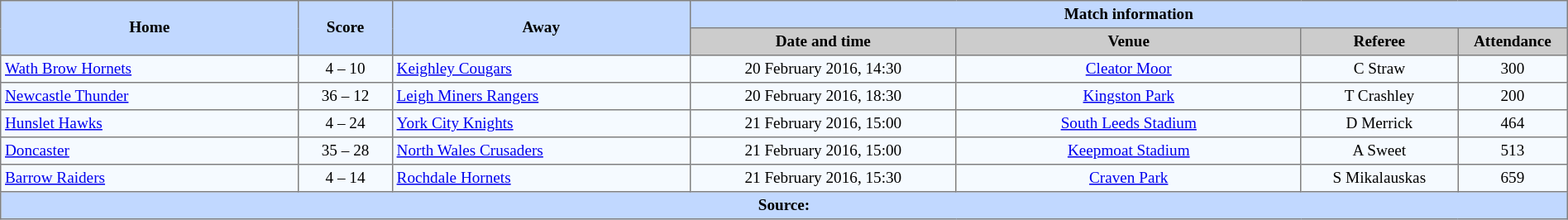<table border=1 style="border-collapse:collapse; font-size:80%; text-align:center;" cellpadding=3 cellspacing=0 width=100%>
<tr bgcolor=#C1D8FF>
<th rowspan=2 width=19%>Home</th>
<th rowspan=2 width=6%>Score</th>
<th rowspan=2 width=19%>Away</th>
<th colspan=6>Match information</th>
</tr>
<tr bgcolor=#CCCCCC>
<th width=17%>Date and time</th>
<th width=22%>Venue</th>
<th width=10%>Referee</th>
<th width=7%>Attendance</th>
</tr>
<tr bgcolor=#F5FAFF>
<td align=left><a href='#'>Wath Brow Hornets</a></td>
<td>4 – 10</td>
<td align=left> <a href='#'>Keighley Cougars</a></td>
<td>20 February 2016, 14:30</td>
<td><a href='#'>Cleator Moor</a></td>
<td>C Straw</td>
<td>300</td>
</tr>
<tr bgcolor=#F5FAFF>
<td align=left> <a href='#'>Newcastle Thunder</a></td>
<td>36 – 12</td>
<td align=left> <a href='#'>Leigh Miners Rangers</a></td>
<td>20 February 2016, 18:30</td>
<td><a href='#'>Kingston Park</a></td>
<td>T Crashley</td>
<td>200</td>
</tr>
<tr bgcolor=#F5FAFF>
<td align=left> <a href='#'>Hunslet Hawks</a></td>
<td>4 – 24</td>
<td align=left> <a href='#'>York City Knights</a></td>
<td>21 February 2016, 15:00</td>
<td><a href='#'>South Leeds Stadium</a></td>
<td>D Merrick</td>
<td>464</td>
</tr>
<tr bgcolor=#F5FAFF>
<td align=left> <a href='#'>Doncaster</a></td>
<td>35 – 28</td>
<td align=left> <a href='#'>North Wales Crusaders</a></td>
<td>21 February 2016, 15:00</td>
<td><a href='#'>Keepmoat Stadium</a></td>
<td>A Sweet</td>
<td>513</td>
</tr>
<tr bgcolor=#F5FAFF>
<td align=left> <a href='#'>Barrow Raiders</a></td>
<td>4 – 14</td>
<td align=left> <a href='#'>Rochdale Hornets</a></td>
<td>21 February 2016, 15:30</td>
<td><a href='#'>Craven Park</a></td>
<td>S Mikalauskas</td>
<td>659</td>
</tr>
<tr style="background:#c1d8ff;">
<th colspan=12>Source:</th>
</tr>
</table>
